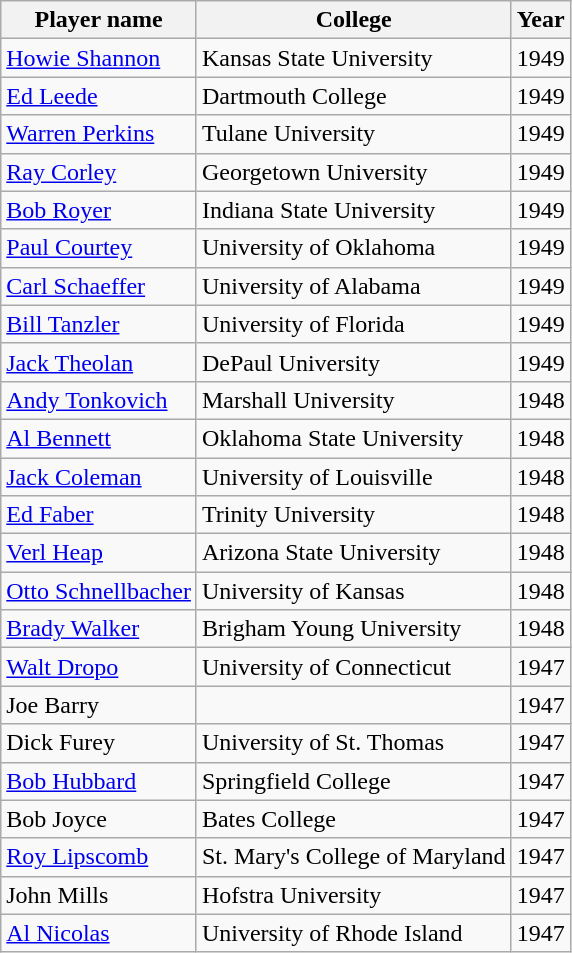<table class="wikitable">
<tr>
<th>Player name</th>
<th>College</th>
<th>Year</th>
</tr>
<tr>
<td><a href='#'>Howie Shannon</a></td>
<td>Kansas State University</td>
<td>1949</td>
</tr>
<tr>
<td><a href='#'>Ed Leede</a></td>
<td>Dartmouth College</td>
<td>1949</td>
</tr>
<tr>
<td><a href='#'>Warren Perkins</a></td>
<td>Tulane University</td>
<td>1949</td>
</tr>
<tr>
<td><a href='#'>Ray Corley</a></td>
<td>Georgetown University</td>
<td>1949</td>
</tr>
<tr>
<td><a href='#'>Bob Royer</a></td>
<td>Indiana State University</td>
<td>1949</td>
</tr>
<tr>
<td><a href='#'>Paul Courtey</a></td>
<td>University of Oklahoma</td>
<td>1949</td>
</tr>
<tr>
<td><a href='#'>Carl Schaeffer</a></td>
<td>University of Alabama</td>
<td>1949</td>
</tr>
<tr>
<td><a href='#'>Bill Tanzler</a></td>
<td>University of Florida</td>
<td>1949</td>
</tr>
<tr>
<td><a href='#'>Jack Theolan</a></td>
<td>DePaul University</td>
<td>1949</td>
</tr>
<tr>
<td><a href='#'>Andy Tonkovich</a></td>
<td>Marshall University</td>
<td>1948</td>
</tr>
<tr>
<td><a href='#'>Al Bennett</a></td>
<td>Oklahoma State University</td>
<td>1948</td>
</tr>
<tr>
<td><a href='#'>Jack Coleman</a></td>
<td>University of Louisville</td>
<td>1948</td>
</tr>
<tr>
<td><a href='#'>Ed Faber</a></td>
<td>Trinity University</td>
<td>1948</td>
</tr>
<tr>
<td><a href='#'>Verl Heap</a></td>
<td>Arizona State University</td>
<td>1948</td>
</tr>
<tr>
<td><a href='#'>Otto Schnellbacher</a></td>
<td>University of Kansas</td>
<td>1948</td>
</tr>
<tr>
<td><a href='#'>Brady Walker</a></td>
<td>Brigham Young University</td>
<td>1948</td>
</tr>
<tr>
<td><a href='#'>Walt Dropo</a></td>
<td>University of Connecticut</td>
<td>1947</td>
</tr>
<tr>
<td>Joe Barry</td>
<td></td>
<td>1947</td>
</tr>
<tr>
<td>Dick Furey</td>
<td>University of St. Thomas</td>
<td>1947</td>
</tr>
<tr>
<td><a href='#'>Bob Hubbard</a></td>
<td>Springfield College</td>
<td>1947</td>
</tr>
<tr>
<td>Bob Joyce</td>
<td>Bates College</td>
<td>1947</td>
</tr>
<tr>
<td><a href='#'>Roy Lipscomb</a></td>
<td>St. Mary's College of Maryland</td>
<td>1947</td>
</tr>
<tr>
<td>John Mills</td>
<td>Hofstra University</td>
<td>1947</td>
</tr>
<tr>
<td><a href='#'>Al Nicolas</a></td>
<td>University of Rhode Island</td>
<td>1947</td>
</tr>
</table>
